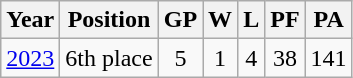<table class="wikitable" style="text-align: center;">
<tr>
<th>Year</th>
<th>Position</th>
<th>GP</th>
<th>W</th>
<th>L</th>
<th>PF</th>
<th>PA</th>
</tr>
<tr>
<td> <a href='#'>2023</a></td>
<td>6th place</td>
<td>5</td>
<td>1</td>
<td>4</td>
<td>38</td>
<td>141</td>
</tr>
</table>
